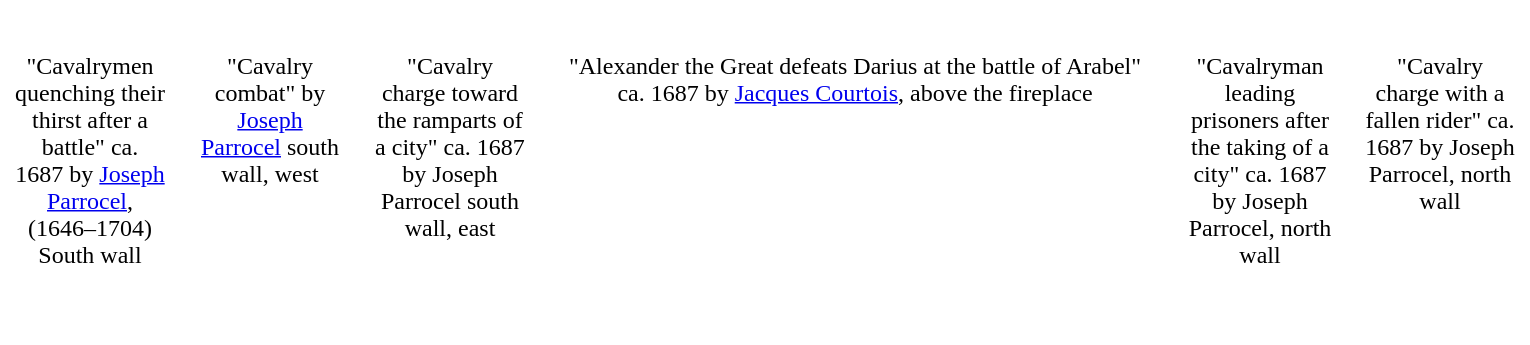<table border="0"  style="background:white; color:black; height:230px; margin:auto; vertical-align:bottom;" cellpadding="10px" cellspacing="0px">
<tr style="text-align:center;">
<td></td>
<td></td>
<td></td>
<td></td>
<td></td>
<td></td>
</tr>
<tr style="text-align:center; vertical-align:top;">
<td style="width:100px;">"Cavalrymen quenching their thirst after a battle"  ca. 1687 by <a href='#'>Joseph Parrocel</a>, (1646–1704) South wall</td>
<td style="width:100px;">"Cavalry combat" by <a href='#'>Joseph Parrocel</a> south wall, west</td>
<td style="width:100px;">"Cavalry charge toward the ramparts of a city" ca. 1687 by Joseph Parrocel south wall, east</td>
<td style="width:400px;">"Alexander the Great defeats Darius at the battle of Arabel" ca. 1687 by <a href='#'>Jacques Courtois</a>, above the fireplace</td>
<td style="width:100px;">"Cavalryman leading prisoners after the taking of a city" ca. 1687 by Joseph Parrocel, north wall</td>
<td style="width:100px;">"Cavalry charge with a fallen rider" ca. 1687 by Joseph Parrocel, north wall</td>
</tr>
</table>
